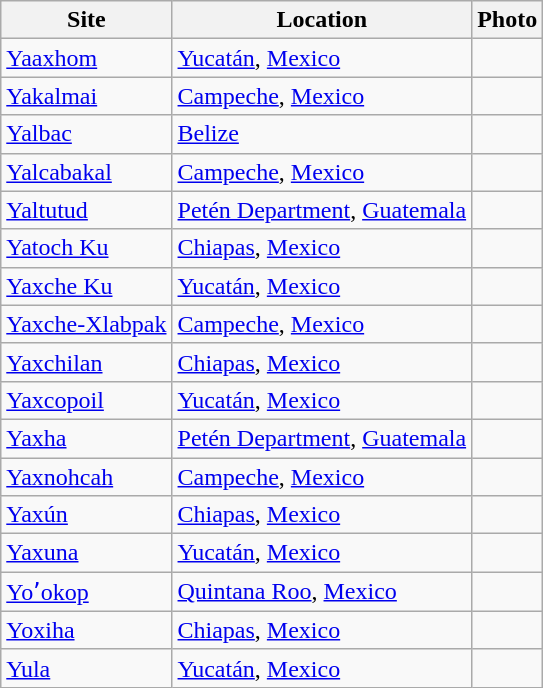<table class="wikitable sortable" align="left" style="margin: 1em auto 1em auto">
<tr>
<th>Site</th>
<th>Location</th>
<th>Photo</th>
</tr>
<tr>
<td><a href='#'>Yaaxhom</a></td>
<td><a href='#'>Yucatán</a>, <a href='#'>Mexico</a></td>
<td></td>
</tr>
<tr>
<td><a href='#'>Yakalmai</a></td>
<td><a href='#'>Campeche</a>, <a href='#'>Mexico</a></td>
<td></td>
</tr>
<tr>
<td><a href='#'>Yalbac</a></td>
<td><a href='#'>Belize</a></td>
<td></td>
</tr>
<tr>
<td><a href='#'>Yalcabakal</a></td>
<td><a href='#'>Campeche</a>, <a href='#'>Mexico</a></td>
<td></td>
</tr>
<tr>
<td><a href='#'>Yaltutud</a></td>
<td><a href='#'>Petén Department</a>, <a href='#'>Guatemala</a></td>
<td></td>
</tr>
<tr>
<td><a href='#'>Yatoch Ku</a></td>
<td><a href='#'>Chiapas</a>, <a href='#'>Mexico</a></td>
<td></td>
</tr>
<tr>
<td><a href='#'>Yaxche Ku</a></td>
<td><a href='#'>Yucatán</a>, <a href='#'>Mexico</a></td>
<td></td>
</tr>
<tr>
<td><a href='#'>Yaxche-Xlabpak</a></td>
<td><a href='#'>Campeche</a>, <a href='#'>Mexico</a></td>
<td></td>
</tr>
<tr>
<td><a href='#'>Yaxchilan</a></td>
<td><a href='#'>Chiapas</a>, <a href='#'>Mexico</a></td>
<td></td>
</tr>
<tr>
<td><a href='#'>Yaxcopoil</a></td>
<td><a href='#'>Yucatán</a>, <a href='#'>Mexico</a></td>
<td></td>
</tr>
<tr>
<td><a href='#'>Yaxha</a></td>
<td><a href='#'>Petén Department</a>, <a href='#'>Guatemala</a></td>
<td></td>
</tr>
<tr>
<td><a href='#'>Yaxnohcah</a></td>
<td><a href='#'>Campeche</a>, <a href='#'>Mexico</a></td>
<td></td>
</tr>
<tr>
<td><a href='#'>Yaxún</a></td>
<td><a href='#'>Chiapas</a>, <a href='#'>Mexico</a></td>
<td></td>
</tr>
<tr>
<td><a href='#'>Yaxuna</a></td>
<td><a href='#'>Yucatán</a>, <a href='#'>Mexico</a></td>
<td></td>
</tr>
<tr>
<td><a href='#'>Yoʼokop</a></td>
<td><a href='#'>Quintana Roo</a>, <a href='#'>Mexico</a></td>
<td></td>
</tr>
<tr>
<td><a href='#'>Yoxiha</a></td>
<td><a href='#'>Chiapas</a>, <a href='#'>Mexico</a></td>
<td></td>
</tr>
<tr>
<td><a href='#'>Yula</a></td>
<td><a href='#'>Yucatán</a>, <a href='#'>Mexico</a></td>
<td></td>
</tr>
</table>
